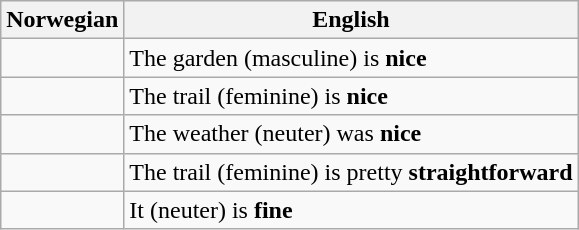<table class="wikitable">
<tr>
<th>Norwegian</th>
<th>English</th>
</tr>
<tr>
<td></td>
<td>The garden (masculine) is <strong>nice</strong></td>
</tr>
<tr>
<td></td>
<td>The trail (feminine) is <strong>nice</strong></td>
</tr>
<tr>
<td></td>
<td>The weather (neuter) was <strong>nice</strong></td>
</tr>
<tr>
<td></td>
<td>The trail (feminine) is pretty <strong>straightforward</strong></td>
</tr>
<tr>
<td></td>
<td>It (neuter) is <strong>fine</strong></td>
</tr>
</table>
